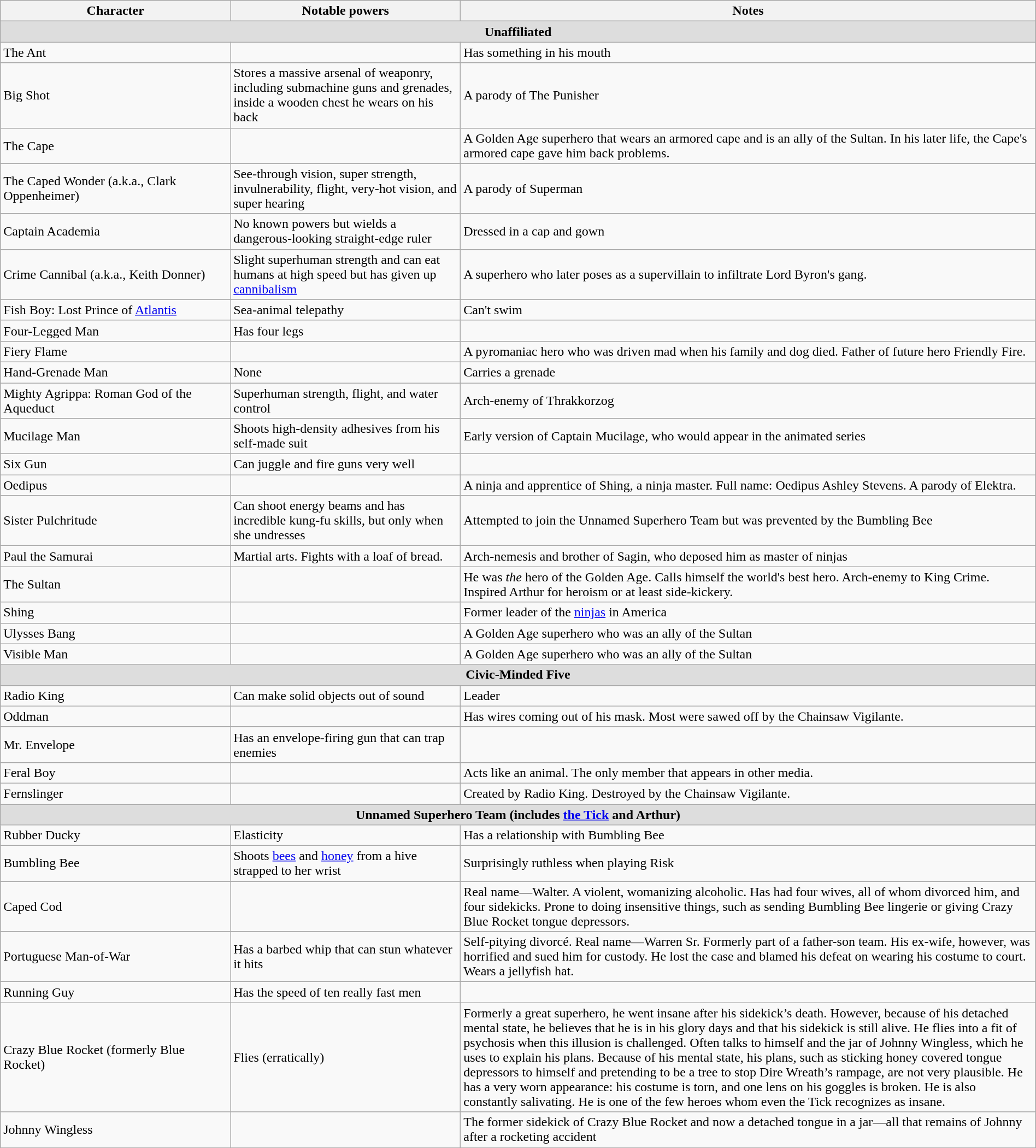<table class="wikitable" width=100%>
<tr>
<th width=20%>Character</th>
<th width=20%>Notable powers</th>
<th width=50%>Notes</th>
</tr>
<tr bgcolor="#dddddd">
<td colspan=3 align=center><strong>Unaffiliated</strong></td>
</tr>
<tr>
<td>The Ant</td>
<td></td>
<td>Has something in his mouth</td>
</tr>
<tr>
<td>Big Shot</td>
<td>Stores a massive arsenal of weaponry, including submachine guns and grenades, inside a wooden chest he wears on his back</td>
<td>A parody of The Punisher</td>
</tr>
<tr>
<td>The Cape</td>
<td></td>
<td>A Golden Age superhero that wears an armored cape and is an ally of the Sultan. In his later life, the Cape's armored cape gave him back problems.</td>
</tr>
<tr>
<td>The Caped Wonder (a.k.a., Clark Oppenheimer)</td>
<td>See-through vision, super strength, invulnerability, flight, very-hot vision, and super hearing</td>
<td>A parody of Superman</td>
</tr>
<tr>
<td>Captain Academia</td>
<td>No known powers but wields a dangerous-looking straight-edge ruler</td>
<td>Dressed in a cap and gown</td>
</tr>
<tr>
<td>Crime Cannibal (a.k.a., Keith Donner)</td>
<td>Slight superhuman strength and can eat humans at high speed but has given up <a href='#'>cannibalism</a></td>
<td>A superhero who later poses as a supervillain to infiltrate Lord Byron's gang.</td>
</tr>
<tr>
<td>Fish Boy: Lost Prince of <a href='#'>Atlantis</a></td>
<td>Sea-animal telepathy</td>
<td>Can't swim</td>
</tr>
<tr>
<td>Four-Legged Man</td>
<td>Has four legs</td>
<td></td>
</tr>
<tr>
<td>Fiery Flame</td>
<td></td>
<td>A pyromaniac hero who was driven mad when his family and dog died. Father of future hero Friendly Fire.</td>
</tr>
<tr>
<td>Hand-Grenade Man</td>
<td>None</td>
<td>Carries a grenade</td>
</tr>
<tr>
<td>Mighty Agrippa: Roman God of the Aqueduct</td>
<td>Superhuman strength, flight, and water control</td>
<td>Arch-enemy of Thrakkorzog</td>
</tr>
<tr>
<td>Mucilage Man</td>
<td>Shoots high-density adhesives from his self-made suit</td>
<td>Early version of Captain Mucilage, who would appear in the animated series</td>
</tr>
<tr>
<td>Six Gun</td>
<td>Can juggle and fire guns very well</td>
<td></td>
</tr>
<tr>
<td>Oedipus</td>
<td></td>
<td>A ninja and apprentice of Shing, a ninja master. Full name: Oedipus Ashley Stevens. A parody of Elektra.</td>
</tr>
<tr>
<td>Sister Pulchritude</td>
<td>Can shoot energy beams and has incredible kung-fu skills, but only when she undresses</td>
<td>Attempted to join the Unnamed Superhero Team but was prevented by the Bumbling Bee</td>
</tr>
<tr>
<td>Paul the Samurai</td>
<td>Martial arts. Fights with a loaf of bread.</td>
<td>Arch-nemesis and brother of Sagin, who deposed him as master of ninjas</td>
</tr>
<tr>
<td>The Sultan</td>
<td></td>
<td>He was <em>the</em> hero of the Golden Age. Calls himself the world's best hero. Arch-enemy to King Crime. Inspired Arthur for heroism or at least side-kickery.</td>
</tr>
<tr>
<td>Shing</td>
<td></td>
<td>Former leader of the <a href='#'>ninjas</a> in America</td>
</tr>
<tr>
<td>Ulysses Bang</td>
<td></td>
<td>A Golden Age superhero who was an ally of the Sultan</td>
</tr>
<tr>
<td>Visible Man</td>
<td></td>
<td>A Golden Age superhero who was an ally of the Sultan</td>
</tr>
<tr bgcolor="dddddd">
<td colspan=4 align=center><strong>Civic-Minded Five</strong></td>
</tr>
<tr>
<td>Radio King</td>
<td>Can make solid objects out of sound</td>
<td>Leader</td>
</tr>
<tr>
<td>Oddman</td>
<td></td>
<td>Has wires coming out of his mask. Most were sawed off by the Chainsaw Vigilante.</td>
</tr>
<tr>
<td>Mr. Envelope</td>
<td>Has an envelope-firing gun that can trap enemies</td>
<td></td>
</tr>
<tr>
<td>Feral Boy</td>
<td></td>
<td>Acts like an animal. The only member that appears in other media.</td>
</tr>
<tr>
<td>Fernslinger</td>
<td></td>
<td>Created by Radio King. Destroyed by the Chainsaw Vigilante.</td>
</tr>
<tr bgcolor="dddddd">
<td colspan=4 align=center><strong>Unnamed Superhero Team (includes <a href='#'>the Tick</a> and Arthur)</strong></td>
</tr>
<tr>
<td>Rubber Ducky</td>
<td>Elasticity</td>
<td>Has a relationship with Bumbling Bee</td>
</tr>
<tr>
<td>Bumbling Bee</td>
<td>Shoots <a href='#'>bees</a> and <a href='#'>honey</a> from a hive strapped to her wrist</td>
<td>Surprisingly ruthless when playing Risk</td>
</tr>
<tr>
<td>Caped Cod</td>
<td></td>
<td>Real name—Walter. A violent, womanizing alcoholic. Has had four wives, all of whom divorced him, and four sidekicks. Prone to doing insensitive things, such as sending Bumbling Bee lingerie or giving Crazy Blue Rocket tongue depressors.</td>
</tr>
<tr>
<td>Portuguese Man-of-War</td>
<td>Has a barbed whip that can stun whatever it hits</td>
<td>Self-pitying divorcé. Real name—Warren Sr. Formerly part of a father-son team. His ex-wife, however, was horrified and sued him for custody. He lost the case and blamed his defeat on wearing his costume to court. Wears a jellyfish hat.</td>
</tr>
<tr>
<td>Running Guy</td>
<td>Has the speed of ten really fast men</td>
<td></td>
</tr>
<tr>
<td>Crazy Blue Rocket (formerly Blue Rocket)</td>
<td>Flies (erratically)</td>
<td>Formerly a great superhero, he went insane after his sidekick’s death. However, because of his detached mental state, he believes that he is in his glory days and that his sidekick is still alive. He flies into a fit of psychosis when this illusion is challenged. Often talks to himself and the jar of Johnny Wingless, which he uses to explain his plans. Because of his mental state, his plans, such as sticking honey covered tongue depressors to himself and pretending to be a tree to stop Dire Wreath’s rampage, are not very plausible. He has a very worn appearance: his costume is torn, and one lens on his goggles is broken. He is also constantly salivating. He is one of the few heroes whom even the Tick recognizes as insane.</td>
</tr>
<tr>
<td>Johnny Wingless</td>
<td></td>
<td>The former sidekick of Crazy Blue Rocket and now a detached tongue in a jar—all that remains of Johnny after a rocketing accident</td>
</tr>
<tr>
</tr>
</table>
